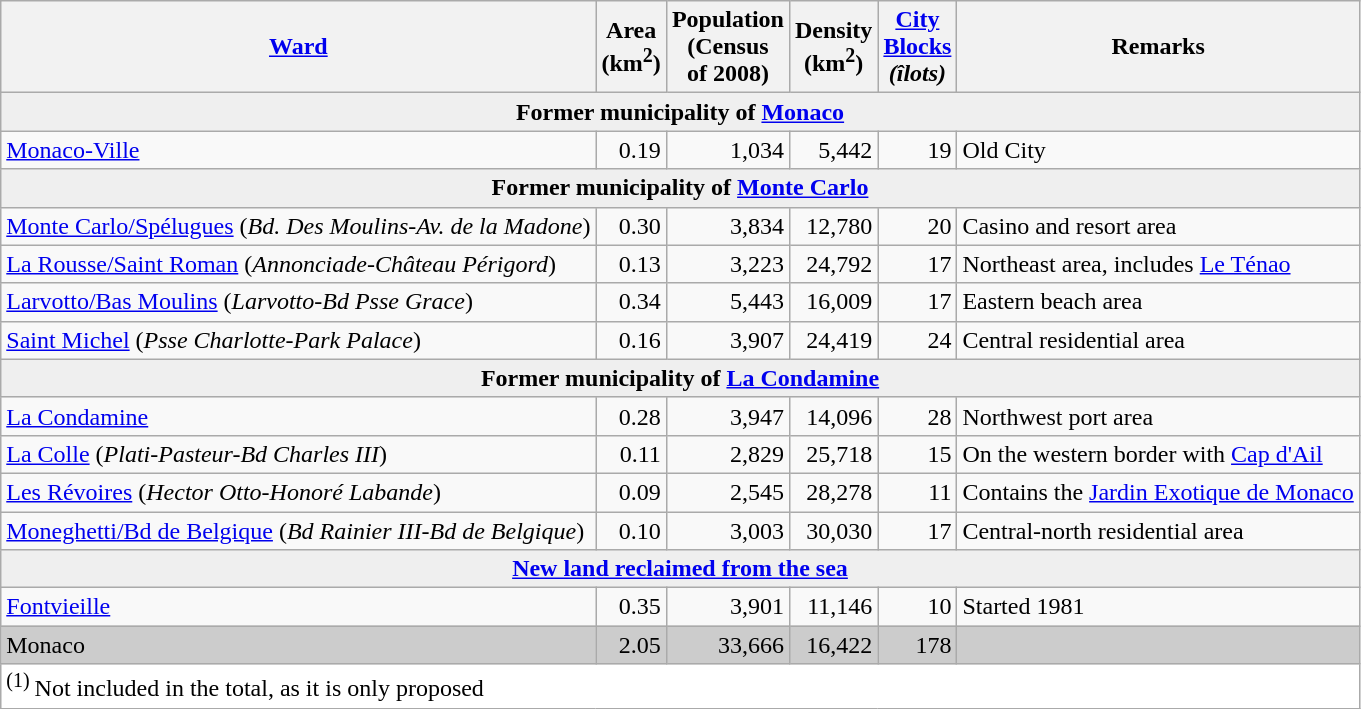<table class="wikitable">
<tr>
<th><a href='#'>Ward</a></th>
<th>Area<br>(km<sup>2</sup>)</th>
<th>Population<br>(Census<br>of 2008)</th>
<th>Density<br>(km<sup>2</sup>)</th>
<th><a href='#'>City</a><br><a href='#'>Blocks</a><br><em>(îlots)</em></th>
<th>Remarks</th>
</tr>
<tr>
<td colspan="7"  style="text-align:center; background:#efefef;"><strong>Former municipality of <a href='#'>Monaco</a></strong></td>
</tr>
<tr>
<td><a href='#'>Monaco-Ville</a></td>
<td style="text-align:right;">0.19</td>
<td style="text-align:right;">1,034</td>
<td style="text-align:right;">5,442</td>
<td style="text-align:right;">19</td>
<td>Old City</td>
</tr>
<tr>
<td colspan="7"  style="text-align:center; background:#efefef;"><strong>Former municipality of <a href='#'>Monte Carlo</a></strong></td>
</tr>
<tr>
<td><a href='#'>Monte Carlo/Spélugues</a> (<em>Bd. Des Moulins-Av. de la Madone</em>)</td>
<td style="text-align:right;">0.30</td>
<td style="text-align:right;">3,834</td>
<td style="text-align:right;">12,780</td>
<td style="text-align:right;">20</td>
<td>Casino and resort area</td>
</tr>
<tr>
<td><a href='#'>La Rousse/Saint Roman</a> (<em>Annonciade-Château Périgord</em>)</td>
<td style="text-align:right;">0.13</td>
<td style="text-align:right;">3,223</td>
<td style="text-align:right;">24,792</td>
<td style="text-align:right;">17</td>
<td>Northeast area, includes <a href='#'>Le Ténao</a></td>
</tr>
<tr>
<td><a href='#'>Larvotto/Bas Moulins</a> (<em>Larvotto-Bd Psse Grace</em>)</td>
<td style="text-align:right;">0.34</td>
<td style="text-align:right;">5,443</td>
<td style="text-align:right;">16,009</td>
<td style="text-align:right;">17</td>
<td>Eastern beach area</td>
</tr>
<tr>
<td><a href='#'>Saint Michel</a> (<em>Psse Charlotte-Park Palace</em>)</td>
<td style="text-align:right;">0.16</td>
<td style="text-align:right;">3,907</td>
<td style="text-align:right;">24,419</td>
<td style="text-align:right;">24</td>
<td>Central residential area</td>
</tr>
<tr>
<td colspan="7"  style="text-align:center; background:#efefef;"><strong>Former municipality of <a href='#'>La Condamine</a></strong></td>
</tr>
<tr>
<td><a href='#'>La Condamine</a></td>
<td style="text-align:right;">0.28</td>
<td style="text-align:right;">3,947</td>
<td style="text-align:right;">14,096</td>
<td style="text-align:right;">28</td>
<td>Northwest port area</td>
</tr>
<tr>
<td><a href='#'>La Colle</a> (<em>Plati-Pasteur-Bd Charles III</em>)</td>
<td style="text-align:right;">0.11</td>
<td style="text-align:right;">2,829</td>
<td style="text-align:right;">25,718</td>
<td style="text-align:right;">15</td>
<td>On the western border with <a href='#'>Cap d'Ail</a></td>
</tr>
<tr>
<td><a href='#'>Les Révoires</a> (<em>Hector Otto-Honoré Labande</em>)</td>
<td style="text-align:right;">0.09</td>
<td style="text-align:right;">2,545</td>
<td style="text-align:right;">28,278</td>
<td style="text-align:right;">11</td>
<td>Contains the <a href='#'>Jardin Exotique de Monaco</a></td>
</tr>
<tr>
<td><a href='#'>Moneghetti/Bd de Belgique</a> (<em>Bd Rainier III-Bd de Belgique</em>)</td>
<td style="text-align:right;">0.10</td>
<td style="text-align:right;">3,003</td>
<td style="text-align:right;">30,030</td>
<td style="text-align:right;">17</td>
<td>Central-north residential area</td>
</tr>
<tr>
<td colspan="7"  style="text-align:center; background:#efefef;"><strong><a href='#'>New land reclaimed from the sea</a></strong></td>
</tr>
<tr>
<td><a href='#'>Fontvieille</a></td>
<td style="text-align:right;">0.35</td>
<td style="text-align:right;">3,901</td>
<td style="text-align:right;">11,146</td>
<td style="text-align:right;">10</td>
<td>Started 1981</td>
</tr>
<tr style="background: #CCC;">
<td>Monaco</td>
<td style="text-align:right;">2.05</td>
<td style="text-align:right;">33,666</td>
<td style="text-align:right;">16,422</td>
<td style="text-align:right;">178</td>
<td> </td>
</tr>
<tr>
<td colspan="7" style="background:#fff;"><sup>(1) </sup>Not included in the total, as it is only proposed</td>
</tr>
</table>
